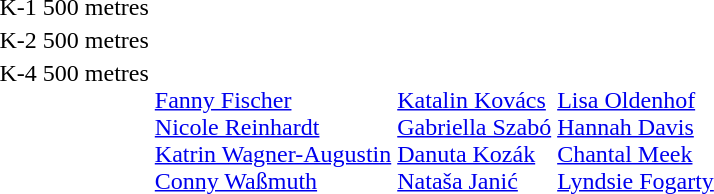<table>
<tr valign="top">
<td>K-1 500 metres<br></td>
<td></td>
<td></td>
<td></td>
</tr>
<tr valign="top">
<td>K-2 500 metres<br></td>
<td></td>
<td></td>
<td></td>
</tr>
<tr valign="top">
<td>K-4 500 metres<br></td>
<td><br><a href='#'>Fanny Fischer</a><br><a href='#'>Nicole Reinhardt</a><br><a href='#'>Katrin Wagner-Augustin</a><br><a href='#'>Conny Waßmuth</a></td>
<td><br><a href='#'>Katalin Kovács</a><br><a href='#'>Gabriella Szabó</a><br><a href='#'>Danuta Kozák</a><br><a href='#'>Nataša Janić</a></td>
<td><br><a href='#'>Lisa Oldenhof</a><br><a href='#'>Hannah Davis</a><br><a href='#'>Chantal Meek</a><br><a href='#'>Lyndsie Fogarty</a></td>
</tr>
</table>
